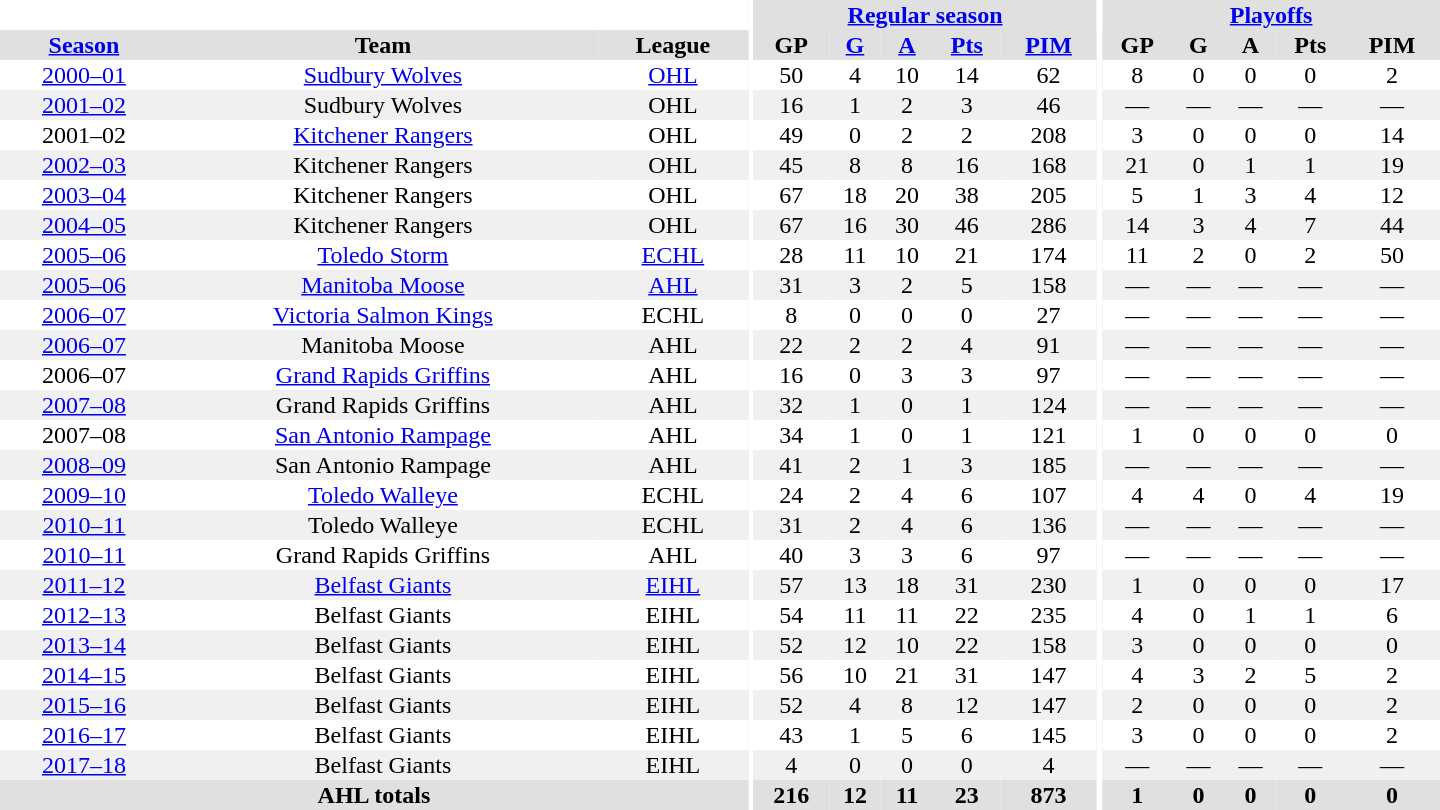<table border="0" cellpadding="1" cellspacing="0" style="text-align:center; width:60em">
<tr bgcolor="#e0e0e0">
<th colspan="3" bgcolor="#ffffff"></th>
<th rowspan="99" bgcolor="#ffffff"></th>
<th colspan="5"><a href='#'>Regular season</a></th>
<th rowspan="99" bgcolor="#ffffff"></th>
<th colspan="5"><a href='#'>Playoffs</a></th>
</tr>
<tr bgcolor="#e0e0e0">
<th><a href='#'>Season</a></th>
<th>Team</th>
<th>League</th>
<th>GP</th>
<th><a href='#'>G</a></th>
<th><a href='#'>A</a></th>
<th><a href='#'>Pts</a></th>
<th><a href='#'>PIM</a></th>
<th>GP</th>
<th>G</th>
<th>A</th>
<th>Pts</th>
<th>PIM</th>
</tr>
<tr ALIGN="center">
<td><a href='#'>2000–01</a></td>
<td><a href='#'>Sudbury Wolves</a></td>
<td><a href='#'>OHL</a></td>
<td>50</td>
<td>4</td>
<td>10</td>
<td>14</td>
<td>62</td>
<td>8</td>
<td>0</td>
<td>0</td>
<td>0</td>
<td>2</td>
</tr>
<tr ALIGN="center" bgcolor="#f0f0f0">
<td><a href='#'>2001–02</a></td>
<td>Sudbury Wolves</td>
<td>OHL</td>
<td>16</td>
<td>1</td>
<td>2</td>
<td>3</td>
<td>46</td>
<td>—</td>
<td>—</td>
<td>—</td>
<td>—</td>
<td>—</td>
</tr>
<tr ALIGN="center">
<td>2001–02</td>
<td><a href='#'>Kitchener Rangers</a></td>
<td>OHL</td>
<td>49</td>
<td>0</td>
<td>2</td>
<td>2</td>
<td>208</td>
<td>3</td>
<td>0</td>
<td>0</td>
<td>0</td>
<td>14</td>
</tr>
<tr ALIGN="center" bgcolor="#f0f0f0">
<td><a href='#'>2002–03</a></td>
<td>Kitchener Rangers</td>
<td>OHL</td>
<td>45</td>
<td>8</td>
<td>8</td>
<td>16</td>
<td>168</td>
<td>21</td>
<td>0</td>
<td>1</td>
<td>1</td>
<td>19</td>
</tr>
<tr ALIGN="center">
<td><a href='#'>2003–04</a></td>
<td>Kitchener Rangers</td>
<td>OHL</td>
<td>67</td>
<td>18</td>
<td>20</td>
<td>38</td>
<td>205</td>
<td>5</td>
<td>1</td>
<td>3</td>
<td>4</td>
<td>12</td>
</tr>
<tr ALIGN="center" bgcolor="#f0f0f0">
<td><a href='#'>2004–05</a></td>
<td>Kitchener Rangers</td>
<td>OHL</td>
<td>67</td>
<td>16</td>
<td>30</td>
<td>46</td>
<td>286</td>
<td>14</td>
<td>3</td>
<td>4</td>
<td>7</td>
<td>44</td>
</tr>
<tr ALIGN="center">
<td><a href='#'>2005–06</a></td>
<td><a href='#'>Toledo Storm</a></td>
<td><a href='#'>ECHL</a></td>
<td>28</td>
<td>11</td>
<td>10</td>
<td>21</td>
<td>174</td>
<td>11</td>
<td>2</td>
<td>0</td>
<td>2</td>
<td>50</td>
</tr>
<tr ALIGN="center" bgcolor="#f0f0f0">
<td><a href='#'>2005–06</a></td>
<td><a href='#'>Manitoba Moose</a></td>
<td><a href='#'>AHL</a></td>
<td>31</td>
<td>3</td>
<td>2</td>
<td>5</td>
<td>158</td>
<td>—</td>
<td>—</td>
<td>—</td>
<td>—</td>
<td>—</td>
</tr>
<tr ALIGN="center">
<td><a href='#'>2006–07</a></td>
<td><a href='#'>Victoria Salmon Kings</a></td>
<td>ECHL</td>
<td>8</td>
<td>0</td>
<td>0</td>
<td>0</td>
<td>27</td>
<td>—</td>
<td>—</td>
<td>—</td>
<td>—</td>
<td>—</td>
</tr>
<tr ALIGN="center" bgcolor="#f0f0f0">
<td><a href='#'>2006–07</a></td>
<td>Manitoba Moose</td>
<td>AHL</td>
<td>22</td>
<td>2</td>
<td>2</td>
<td>4</td>
<td>91</td>
<td>—</td>
<td>—</td>
<td>—</td>
<td>—</td>
<td>—</td>
</tr>
<tr ALIGN="center">
<td>2006–07</td>
<td><a href='#'>Grand Rapids Griffins</a></td>
<td>AHL</td>
<td>16</td>
<td>0</td>
<td>3</td>
<td>3</td>
<td>97</td>
<td>—</td>
<td>—</td>
<td>—</td>
<td>—</td>
<td>—</td>
</tr>
<tr ALIGN="center" bgcolor="#f0f0f0">
<td><a href='#'>2007–08</a></td>
<td>Grand Rapids Griffins</td>
<td>AHL</td>
<td>32</td>
<td>1</td>
<td>0</td>
<td>1</td>
<td>124</td>
<td>—</td>
<td>—</td>
<td>—</td>
<td>—</td>
<td>—</td>
</tr>
<tr ALIGN="center">
<td>2007–08</td>
<td><a href='#'>San Antonio Rampage</a></td>
<td>AHL</td>
<td>34</td>
<td>1</td>
<td>0</td>
<td>1</td>
<td>121</td>
<td>1</td>
<td>0</td>
<td>0</td>
<td>0</td>
<td>0</td>
</tr>
<tr ALIGN="center" bgcolor="#f0f0f0">
<td><a href='#'>2008–09</a></td>
<td>San Antonio Rampage</td>
<td>AHL</td>
<td>41</td>
<td>2</td>
<td>1</td>
<td>3</td>
<td>185</td>
<td>—</td>
<td>—</td>
<td>—</td>
<td>—</td>
<td>—</td>
</tr>
<tr ALIGN="center">
<td><a href='#'>2009–10</a></td>
<td><a href='#'>Toledo Walleye</a></td>
<td>ECHL</td>
<td>24</td>
<td>2</td>
<td>4</td>
<td>6</td>
<td>107</td>
<td>4</td>
<td>4</td>
<td>0</td>
<td>4</td>
<td>19</td>
</tr>
<tr ALIGN="center" bgcolor="#f0f0f0">
<td><a href='#'>2010–11</a></td>
<td>Toledo Walleye</td>
<td>ECHL</td>
<td>31</td>
<td>2</td>
<td>4</td>
<td>6</td>
<td>136</td>
<td>—</td>
<td>—</td>
<td>—</td>
<td>—</td>
<td>—</td>
</tr>
<tr ALIGN="center">
<td><a href='#'>2010–11</a></td>
<td>Grand Rapids Griffins</td>
<td>AHL</td>
<td>40</td>
<td>3</td>
<td>3</td>
<td>6</td>
<td>97</td>
<td>—</td>
<td>—</td>
<td>—</td>
<td>—</td>
<td>—</td>
</tr>
<tr ALIGN="center" bgcolor="#f0f0f0">
<td><a href='#'>2011–12</a></td>
<td><a href='#'>Belfast Giants</a></td>
<td><a href='#'>EIHL</a></td>
<td>57</td>
<td>13</td>
<td>18</td>
<td>31</td>
<td>230</td>
<td>1</td>
<td>0</td>
<td>0</td>
<td>0</td>
<td>17</td>
</tr>
<tr ALIGN="center">
<td><a href='#'>2012–13</a></td>
<td>Belfast Giants</td>
<td>EIHL</td>
<td>54</td>
<td>11</td>
<td>11</td>
<td>22</td>
<td>235</td>
<td>4</td>
<td>0</td>
<td>1</td>
<td>1</td>
<td>6</td>
</tr>
<tr ALIGN="center" bgcolor="#f0f0f0">
<td><a href='#'>2013–14</a></td>
<td>Belfast Giants</td>
<td>EIHL</td>
<td>52</td>
<td>12</td>
<td>10</td>
<td>22</td>
<td>158</td>
<td>3</td>
<td>0</td>
<td>0</td>
<td>0</td>
<td>0</td>
</tr>
<tr ALIGN="center">
<td><a href='#'>2014–15</a></td>
<td>Belfast Giants</td>
<td>EIHL</td>
<td>56</td>
<td>10</td>
<td>21</td>
<td>31</td>
<td>147</td>
<td>4</td>
<td>3</td>
<td>2</td>
<td>5</td>
<td>2</td>
</tr>
<tr ALIGN="center" bgcolor="#f0f0f0">
<td><a href='#'>2015–16</a></td>
<td>Belfast Giants</td>
<td>EIHL</td>
<td>52</td>
<td>4</td>
<td>8</td>
<td>12</td>
<td>147</td>
<td>2</td>
<td>0</td>
<td>0</td>
<td>0</td>
<td>2</td>
</tr>
<tr ALIGN="center">
<td><a href='#'>2016–17</a></td>
<td>Belfast Giants</td>
<td>EIHL</td>
<td>43</td>
<td>1</td>
<td>5</td>
<td>6</td>
<td>145</td>
<td>3</td>
<td>0</td>
<td>0</td>
<td>0</td>
<td>2</td>
</tr>
<tr ALIGN="center" bgcolor="#f0f0f0">
<td><a href='#'>2017–18</a></td>
<td>Belfast Giants</td>
<td>EIHL</td>
<td>4</td>
<td>0</td>
<td>0</td>
<td>0</td>
<td>4</td>
<td>—</td>
<td>—</td>
<td>—</td>
<td>—</td>
<td>—</td>
</tr>
<tr bgcolor="#e0e0e0">
<th colspan="3">AHL totals</th>
<th>216</th>
<th>12</th>
<th>11</th>
<th>23</th>
<th>873</th>
<th>1</th>
<th>0</th>
<th>0</th>
<th>0</th>
<th>0</th>
</tr>
</table>
